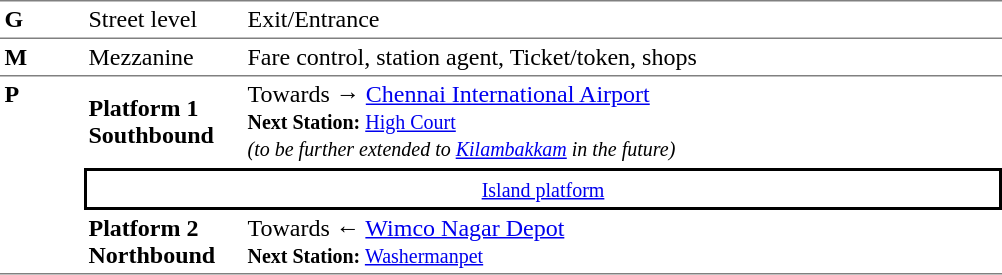<table border="0" cellspacing="0" cellpadding="3" table>
<tr>
<td style="border-top:solid 1px gray;border-bottom:solid 1px gray;" width="50" valign="top"><strong>G</strong></td>
<td style="border-top:solid 1px gray;border-bottom:solid 1px gray;" width="100" valign="top">Street level</td>
<td style="border-top:solid 1px gray;border-bottom:solid 1px gray;" width="390" valign="top">Exit/Entrance</td>
</tr>
<tr>
<td style="border-bottom:solid 1px gray;"><strong>M</strong></td>
<td style="border-bottom:solid 1px gray;">Mezzanine</td>
<td style="border-bottom:solid 1px gray;">Fare control, station agent, Ticket/token, shops</td>
</tr>
<tr>
<td rowspan="3" style="border-bottom:solid 1px gray;" width="50" valign="top"><strong>P</strong></td>
<td style="border-bottom:solid 1px white;" width="100"><span><strong>Platform 1</strong><br><strong>Southbound</strong></span></td>
<td style="border-bottom:solid 1px white;" width="500">Towards → <a href='#'>Chennai International Airport</a><br><small><strong>Next Station:</strong> <a href='#'>High Court</a><em><br>(to be further extended to <a href='#'>Kilambakkam</a> in the future)</em></small></td>
</tr>
<tr>
<td colspan="2" style="border-top:solid 2px black;border-right:solid 2px black;border-left:solid 2px black;border-bottom:solid 2px black;text-align:center;"><small><a href='#'>Island platform</a></small></td>
</tr>
<tr>
<td style="border-bottom:solid 1px gray;" width="100"><span><strong>Platform 2</strong><br><strong>Northbound</strong></span></td>
<td style="border-bottom:solid 1px gray;" width="500">Towards ← <a href='#'>Wimco Nagar Depot</a><br><small><strong>Next Station:</strong> <a href='#'>Washermanpet</a></small></td>
</tr>
</table>
